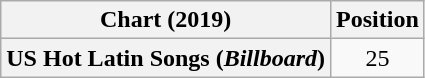<table class="wikitable plainrowheaders" style="text-align:center">
<tr>
<th scope="col">Chart (2019)</th>
<th scope="col">Position</th>
</tr>
<tr>
<th scope="row">US Hot Latin Songs (<em>Billboard</em>)</th>
<td>25</td>
</tr>
</table>
